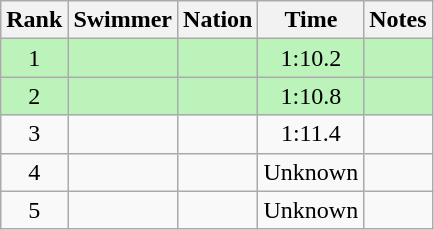<table class="wikitable sortable" style="text-align:center">
<tr>
<th>Rank</th>
<th>Swimmer</th>
<th>Nation</th>
<th>Time</th>
<th>Notes</th>
</tr>
<tr bgcolor=BBF3BB>
<td>1</td>
<td align=left></td>
<td align=left></td>
<td>1:10.2</td>
<td></td>
</tr>
<tr bgcolor=BBF3BB>
<td>2</td>
<td align=left></td>
<td align=left></td>
<td>1:10.8</td>
<td></td>
</tr>
<tr>
<td>3</td>
<td align=left></td>
<td align=left></td>
<td>1:11.4</td>
<td></td>
</tr>
<tr>
<td>4</td>
<td align=left></td>
<td align=left></td>
<td>Unknown</td>
<td></td>
</tr>
<tr>
<td>5</td>
<td align=left></td>
<td align=left></td>
<td>Unknown</td>
<td></td>
</tr>
</table>
